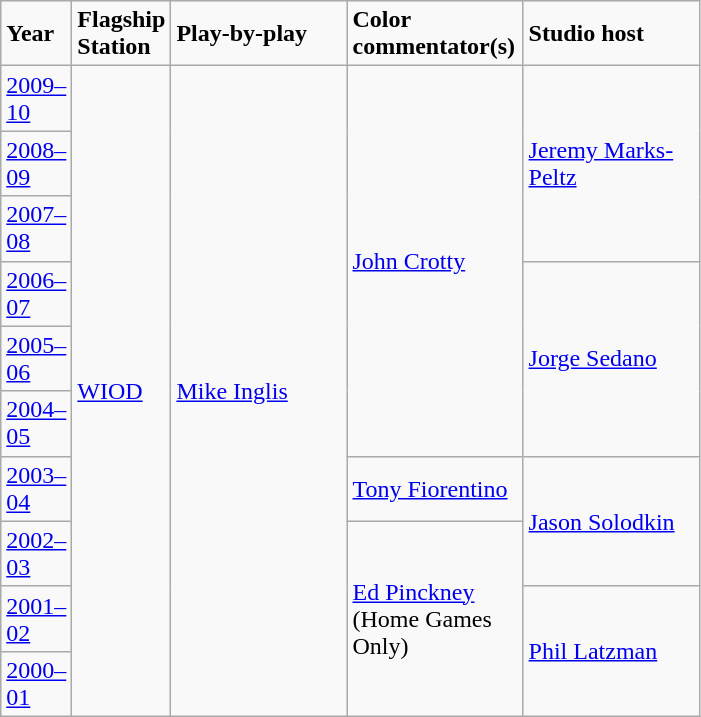<table class="wikitable">
<tr>
<td width="40"><strong>Year</strong></td>
<td width="40"><strong>Flagship Station</strong></td>
<td width="110"><strong>Play-by-play</strong></td>
<td width="110"><strong>Color commentator(s)</strong></td>
<td width="110"><strong>Studio host</strong></td>
</tr>
<tr>
<td><a href='#'>2009–10</a></td>
<td rowspan=10><a href='#'>WIOD</a></td>
<td rowspan=10><a href='#'>Mike Inglis</a></td>
<td rowspan=6><a href='#'>John Crotty</a></td>
<td rowspan=3><a href='#'>Jeremy Marks-Peltz</a></td>
</tr>
<tr>
<td><a href='#'>2008–09</a></td>
</tr>
<tr>
<td><a href='#'>2007–08</a></td>
</tr>
<tr>
<td><a href='#'>2006–07</a></td>
<td rowspan=3><a href='#'>Jorge Sedano</a></td>
</tr>
<tr>
<td><a href='#'>2005–06</a></td>
</tr>
<tr>
<td><a href='#'>2004–05</a></td>
</tr>
<tr>
<td><a href='#'>2003–04</a></td>
<td><a href='#'>Tony Fiorentino</a></td>
<td rowspan=2><a href='#'>Jason Solodkin</a></td>
</tr>
<tr>
<td><a href='#'>2002–03</a></td>
<td rowspan=3><a href='#'>Ed Pinckney</a> (Home Games Only)</td>
</tr>
<tr>
<td><a href='#'>2001–02</a></td>
<td rowspan=2><a href='#'>Phil Latzman</a></td>
</tr>
<tr>
<td><a href='#'>2000–01</a></td>
</tr>
</table>
